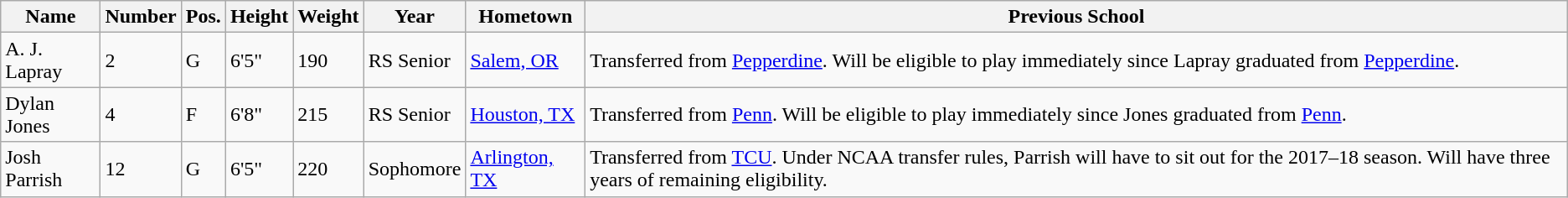<table class="wikitable sortable" border="1">
<tr>
<th>Name</th>
<th>Number</th>
<th>Pos.</th>
<th>Height</th>
<th>Weight</th>
<th>Year</th>
<th>Hometown</th>
<th class="unsortable">Previous School</th>
</tr>
<tr>
<td>A. J. Lapray</td>
<td>2</td>
<td>G</td>
<td>6'5"</td>
<td>190</td>
<td>RS Senior</td>
<td><a href='#'>Salem, OR</a></td>
<td>Transferred from <a href='#'>Pepperdine</a>. Will be eligible to play immediately since Lapray graduated from <a href='#'>Pepperdine</a>.</td>
</tr>
<tr>
<td>Dylan Jones</td>
<td>4</td>
<td>F</td>
<td>6'8"</td>
<td>215</td>
<td>RS Senior</td>
<td><a href='#'>Houston, TX</a></td>
<td>Transferred from <a href='#'>Penn</a>. Will be eligible to play immediately since Jones graduated from <a href='#'>Penn</a>.</td>
</tr>
<tr>
<td>Josh Parrish</td>
<td>12</td>
<td>G</td>
<td>6'5"</td>
<td>220</td>
<td>Sophomore</td>
<td><a href='#'>Arlington, TX</a></td>
<td>Transferred from <a href='#'>TCU</a>. Under NCAA transfer rules, Parrish will have to sit out for the 2017–18 season. Will have three years of remaining eligibility.</td>
</tr>
</table>
